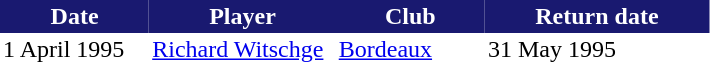<table border="0" cellspacing="0" cellpadding="2">
<tr style="background:#191970; color:white;">
<th width=20%>Date</th>
<th width=25%>Player</th>
<th width=20%>Club</th>
<th width=30%>Return date</th>
</tr>
<tr>
<td>1 April 1995</td>
<td> <a href='#'>Richard Witschge</a></td>
<td> <a href='#'>Bordeaux</a></td>
<td>31 May 1995</td>
</tr>
</table>
